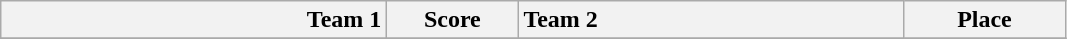<table class="wikitable">
<tr>
<th width="250" style="text-align:right;">Team 1</th>
<th width="80" style="text-align:center;">Score</th>
<th width="250" style="text-align:left;">Team 2</th>
<th width="100" style="text-align:center;">Place</th>
</tr>
<tr>
</tr>
</table>
